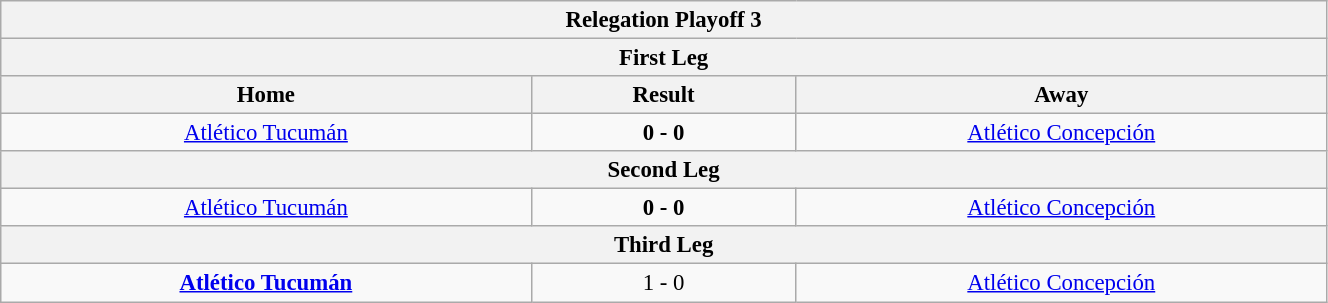<table align=center class="wikitable collapsed" style="font-size:95%; text-align: center; width: 70%;">
<tr>
<th colspan=100% style="with: 100%;" align=center>Relegation Playoff 3</th>
</tr>
<tr>
<th colspan=100% style="with: 75%;" align=center>First Leg</th>
</tr>
<tr>
<th width=30%>Home</th>
<th width=15%>Result</th>
<th width=30%>Away</th>
</tr>
<tr align=center>
<td><a href='#'>Atlético Tucumán</a></td>
<td><strong>0 - 0</strong></td>
<td><a href='#'>Atlético Concepción</a></td>
</tr>
<tr>
<th colspan=100% style="with: 75%;" align=center>Second Leg</th>
</tr>
<tr align=center>
<td><a href='#'>Atlético Tucumán</a></td>
<td><strong>0 - 0</strong></td>
<td><a href='#'>Atlético Concepción</a></td>
</tr>
<tr>
<th colspan=100% style="with: 75%;" align=center>Third Leg</th>
</tr>
<tr align=center>
<td><strong><a href='#'>Atlético Tucumán</a></strong></td>
<td>1 - 0</td>
<td><a href='#'>Atlético Concepción</a></td>
</tr>
</table>
